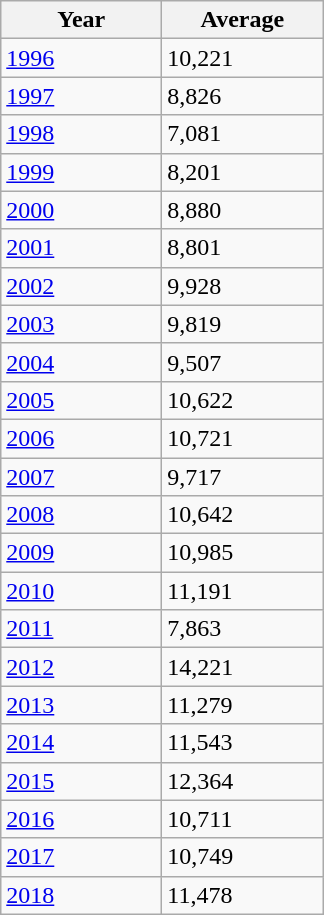<table class="wikitable">
<tr>
<th width=100>Year</th>
<th width=100>Average</th>
</tr>
<tr>
<td><a href='#'>1996</a></td>
<td>10,221</td>
</tr>
<tr>
<td><a href='#'>1997</a></td>
<td>8,826</td>
</tr>
<tr>
<td><a href='#'>1998</a></td>
<td>7,081</td>
</tr>
<tr>
<td><a href='#'>1999</a></td>
<td>8,201</td>
</tr>
<tr>
<td><a href='#'>2000</a></td>
<td>8,880</td>
</tr>
<tr>
<td><a href='#'>2001</a></td>
<td>8,801</td>
</tr>
<tr>
<td><a href='#'>2002</a></td>
<td>9,928</td>
</tr>
<tr>
<td><a href='#'>2003</a></td>
<td>9,819</td>
</tr>
<tr>
<td><a href='#'>2004</a></td>
<td>9,507</td>
</tr>
<tr>
<td><a href='#'>2005</a></td>
<td>10,622</td>
</tr>
<tr>
<td><a href='#'>2006</a></td>
<td>10,721</td>
</tr>
<tr>
<td><a href='#'>2007</a></td>
<td>9,717</td>
</tr>
<tr>
<td><a href='#'>2008</a></td>
<td>10,642</td>
</tr>
<tr>
<td><a href='#'>2009</a></td>
<td>10,985</td>
</tr>
<tr>
<td><a href='#'>2010</a></td>
<td>11,191</td>
</tr>
<tr>
<td><a href='#'>2011</a></td>
<td>7,863</td>
</tr>
<tr>
<td><a href='#'>2012</a></td>
<td>14,221</td>
</tr>
<tr>
<td><a href='#'>2013</a></td>
<td>11,279</td>
</tr>
<tr>
<td><a href='#'>2014</a></td>
<td>11,543</td>
</tr>
<tr>
<td><a href='#'>2015</a></td>
<td>12,364</td>
</tr>
<tr>
<td><a href='#'>2016</a></td>
<td>10,711</td>
</tr>
<tr>
<td><a href='#'>2017</a></td>
<td>10,749</td>
</tr>
<tr>
<td><a href='#'>2018</a></td>
<td>11,478</td>
</tr>
</table>
